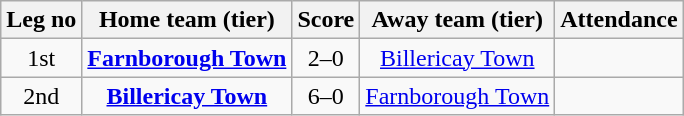<table class="wikitable" style="text-align:center">
<tr>
<th>Leg no</th>
<th>Home team (tier)</th>
<th>Score</th>
<th>Away team (tier)</th>
<th>Attendance</th>
</tr>
<tr>
<td>1st</td>
<td><strong><a href='#'>Farnborough Town</a></strong></td>
<td>2–0</td>
<td><a href='#'>Billericay Town</a></td>
<td></td>
</tr>
<tr>
<td>2nd</td>
<td><strong><a href='#'>Billericay Town</a></strong></td>
<td>6–0</td>
<td><a href='#'>Farnborough Town</a></td>
<td></td>
</tr>
</table>
